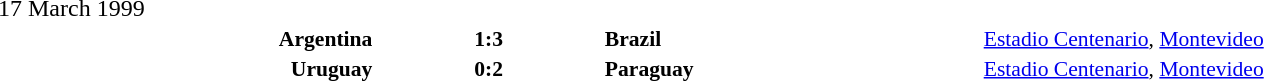<table width=100% cellspacing=1>
<tr>
<th width=20%></th>
<th width=12%></th>
<th width=20%></th>
<th width=33%></th>
</tr>
<tr>
<td>17 March 1999</td>
</tr>
<tr style=font-size:90%>
<td align=right><strong>Argentina</strong></td>
<td align=center><strong>1:3</strong></td>
<td><strong>Brazil</strong></td>
<td><a href='#'>Estadio Centenario</a>, <a href='#'>Montevideo</a></td>
<td></td>
</tr>
<tr style=font-size:90%>
<td align=right><strong>Uruguay</strong></td>
<td align=center><strong>0:2</strong></td>
<td><strong>Paraguay</strong></td>
<td><a href='#'>Estadio Centenario</a>, <a href='#'>Montevideo</a></td>
<td></td>
</tr>
</table>
